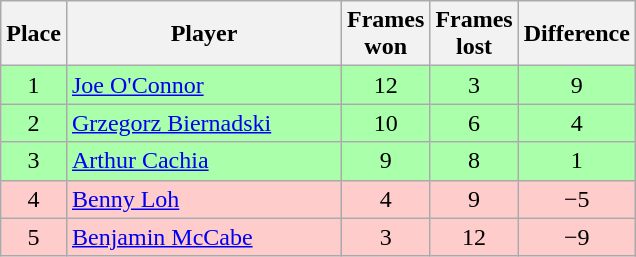<table class="wikitable sortable" style="text-align: center;">
<tr>
<th width=20>Place</th>
<th width=176>Player</th>
<th width=20>Frames won</th>
<th width=20>Frames lost</th>
<th width=20>Difference</th>
</tr>
<tr style="background:#aaffaa;">
<td>1</td>
<td style="text-align:left;"> <a href='#'>Joe O'Connor</a></td>
<td>12</td>
<td>3</td>
<td>9</td>
</tr>
<tr style="background:#aaffaa;">
<td>2</td>
<td style="text-align:left;"> <a href='#'>Grzegorz Biernadski</a></td>
<td>10</td>
<td>6</td>
<td>4</td>
</tr>
<tr style="background:#aaffaa;">
<td>3</td>
<td style="text-align:left;"> <a href='#'>Arthur Cachia</a></td>
<td>9</td>
<td>8</td>
<td>1</td>
</tr>
<tr style="background:#fcc;">
<td>4</td>
<td style="text-align:left;"> <a href='#'>Benny Loh</a></td>
<td>4</td>
<td>9</td>
<td>−5</td>
</tr>
<tr style="background:#fcc;">
<td>5</td>
<td style="text-align:left;"> <a href='#'>Benjamin McCabe</a></td>
<td>3</td>
<td>12</td>
<td>−9</td>
</tr>
</table>
